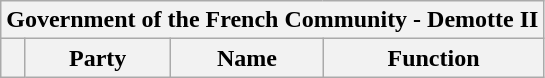<table class="wikitable">
<tr>
<th colspan="4">Government of the French Community - Demotte II</th>
</tr>
<tr>
<th></th>
<th>Party</th>
<th>Name</th>
<th>Function<br>






</th>
</tr>
</table>
